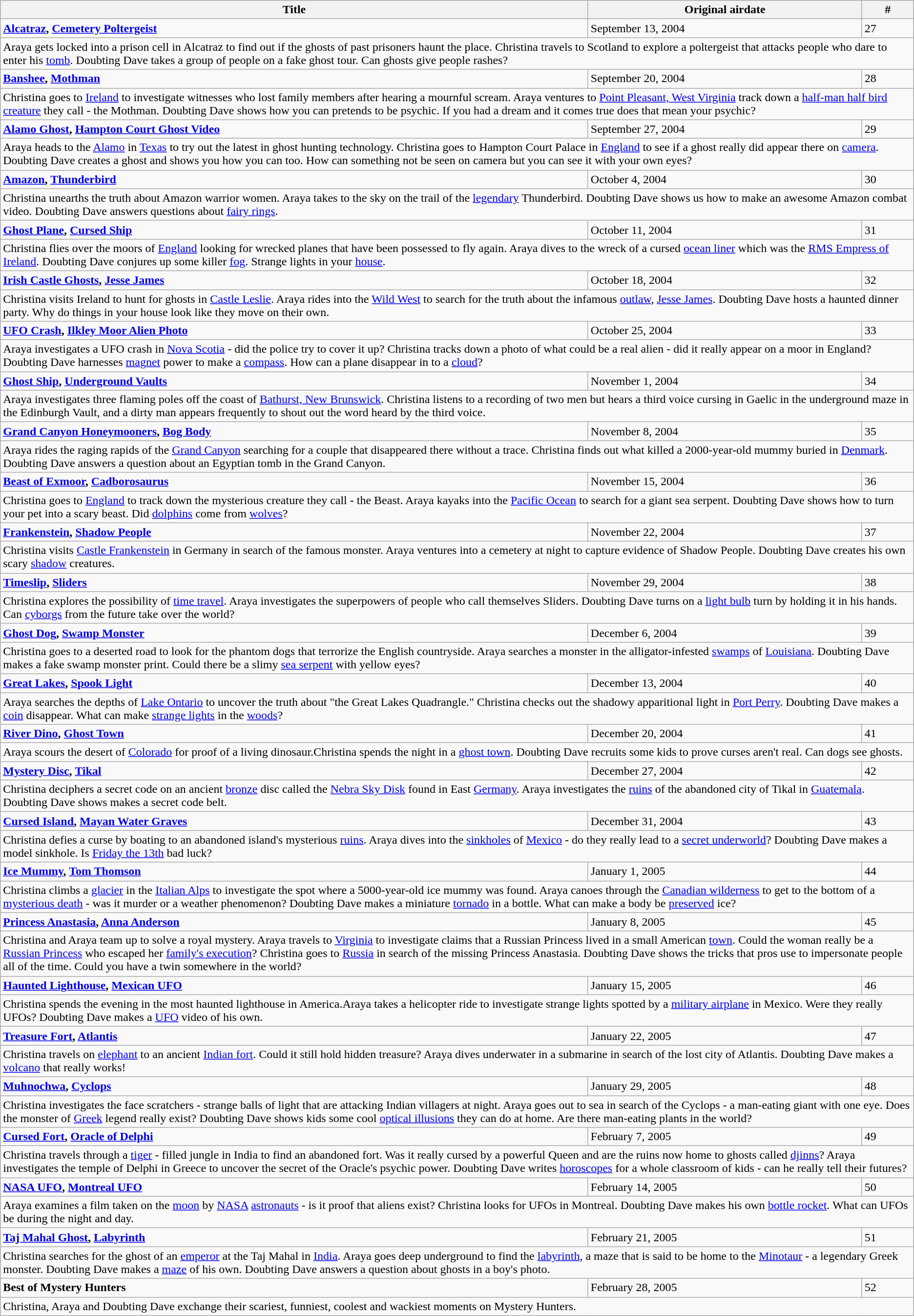<table class="wikitable" style="clear:both">
<tr style="background:#ccc;">
<th>Title</th>
<th>Original airdate</th>
<th>#</th>
</tr>
<tr>
<td><strong><a href='#'>Alcatraz</a>, <a href='#'>Cemetery Poltergeist</a></strong></td>
<td>September 13, 2004</td>
<td>27</td>
</tr>
<tr>
<td colspan="3">Araya gets locked into a prison cell in Alcatraz to find out if the ghosts of past prisoners haunt the place. Christina travels to Scotland to explore a poltergeist that attacks people who dare to enter his <a href='#'>tomb</a>. Doubting Dave takes a group of people on a fake ghost tour. Can ghosts give people rashes?</td>
</tr>
<tr>
<td><strong><a href='#'>Banshee</a>, <a href='#'>Mothman</a></strong></td>
<td>September 20, 2004</td>
<td>28</td>
</tr>
<tr>
<td colspan="3">Christina goes to <a href='#'>Ireland</a> to investigate witnesses who lost family members after hearing a mournful scream.  Araya ventures to <a href='#'>Point Pleasant, West Virginia</a> track down a <a href='#'>half-man half bird creature</a> they call - the Mothman. Doubting Dave shows how you can pretends to be psychic. If you had a dream and it comes true does that mean your psychic?</td>
</tr>
<tr>
<td><strong><a href='#'>Alamo Ghost</a>, <a href='#'>Hampton Court Ghost Video</a></strong></td>
<td>September 27, 2004</td>
<td>29</td>
</tr>
<tr>
<td colspan="3">Araya heads to the <a href='#'>Alamo</a> in <a href='#'>Texas</a> to try out the latest in ghost hunting technology. Christina goes to Hampton Court Palace in <a href='#'>England</a> to see if a ghost really did appear there on <a href='#'>camera</a>. Doubting Dave creates a ghost and shows you how you can too. How can something not be seen on camera but you can see it with your own eyes?</td>
</tr>
<tr>
<td><strong><a href='#'>Amazon</a>, <a href='#'>Thunderbird</a></strong></td>
<td>October 4, 2004</td>
<td>30</td>
</tr>
<tr>
<td colspan="3">Christina unearths the truth about Amazon warrior women. Araya takes to the sky on the trail of the <a href='#'>legendary</a> Thunderbird. Doubting Dave shows us how to make an awesome Amazon combat video. Doubting Dave answers questions about <a href='#'>fairy rings</a>.</td>
</tr>
<tr>
<td><strong><a href='#'>Ghost Plane</a>, <a href='#'>Cursed Ship</a></strong></td>
<td>October 11, 2004</td>
<td>31</td>
</tr>
<tr>
<td colspan="3">Christina flies over the moors of <a href='#'>England</a> looking for wrecked planes that have been possessed to fly again. Araya dives to the wreck of a cursed <a href='#'>ocean liner</a> which was the <a href='#'>RMS Empress of Ireland</a>. Doubting Dave conjures up some killer <a href='#'>fog</a>. Strange lights in your <a href='#'>house</a>.</td>
</tr>
<tr>
<td><strong><a href='#'>Irish Castle Ghosts</a>, <a href='#'>Jesse James</a></strong></td>
<td>October 18, 2004</td>
<td>32</td>
</tr>
<tr>
<td colspan="3">Christina visits Ireland to hunt for ghosts in <a href='#'>Castle Leslie</a>. Araya rides into the <a href='#'>Wild West</a> to search for the truth about the infamous <a href='#'>outlaw</a>, <a href='#'>Jesse James</a>. Doubting Dave hosts a haunted dinner party. Why do things in your house look like they move on their own.</td>
</tr>
<tr>
<td><strong><a href='#'>UFO Crash</a>, <a href='#'>Ilkley Moor Alien Photo</a></strong></td>
<td>October 25, 2004</td>
<td>33</td>
</tr>
<tr>
<td colspan="3">Araya investigates a UFO crash in <a href='#'>Nova Scotia</a> - did the police try to cover it up? Christina tracks down a photo of what could be a real alien - did it really appear on a moor in England? Doubting Dave harnesses <a href='#'>magnet</a> power to make a <a href='#'>compass</a>. How can a plane disappear in to a <a href='#'>cloud</a>?</td>
</tr>
<tr>
<td><strong><a href='#'>Ghost Ship</a>, <a href='#'>Underground Vaults</a></strong></td>
<td>November 1, 2004</td>
<td>34</td>
</tr>
<tr>
<td colspan="3">Araya investigates three flaming poles off the coast of <a href='#'>Bathurst, New Brunswick</a>. Christina listens to a recording of two men but hears a third voice cursing in Gaelic in the underground maze in the Edinburgh Vault, and a dirty man appears frequently to shout out the word heard by the third voice.</td>
</tr>
<tr>
<td><strong><a href='#'>Grand Canyon Honeymooners</a>, <a href='#'>Bog Body</a></strong></td>
<td>November 8, 2004</td>
<td>35</td>
</tr>
<tr>
<td colspan="3">Araya rides the raging rapids of the <a href='#'>Grand Canyon</a> searching for a couple that disappeared there without a trace. Christina finds out what killed a 2000-year-old mummy buried in <a href='#'>Denmark</a>. Doubting Dave answers a question about an Egyptian tomb in the Grand Canyon.</td>
</tr>
<tr>
<td><strong><a href='#'>Beast of Exmoor</a>, <a href='#'>Cadborosaurus</a></strong></td>
<td>November 15, 2004</td>
<td>36</td>
</tr>
<tr>
<td colspan="3">Christina goes to <a href='#'>England</a> to track down the mysterious creature they call - the Beast. Araya kayaks into the <a href='#'>Pacific Ocean</a> to search for a giant sea serpent. Doubting Dave shows how to turn your pet into a scary beast. Did <a href='#'>dolphins</a> come from <a href='#'>wolves</a>?</td>
</tr>
<tr>
<td><strong><a href='#'>Frankenstein</a>, <a href='#'>Shadow People</a></strong></td>
<td>November 22, 2004</td>
<td>37</td>
</tr>
<tr>
<td colspan="3">Christina visits <a href='#'>Castle Frankenstein</a> in Germany in search of the famous monster. Araya ventures into a cemetery at night to capture evidence of Shadow People. Doubting Dave creates his own scary <a href='#'>shadow</a> creatures.</td>
</tr>
<tr>
<td><strong><a href='#'>Timeslip</a>, <a href='#'>Sliders</a></strong></td>
<td>November 29, 2004</td>
<td>38</td>
</tr>
<tr>
<td colspan="3">Christina explores the possibility of <a href='#'>time travel</a>. Araya investigates the superpowers of people who call themselves Sliders. Doubting Dave turns on a <a href='#'>light bulb</a> turn by holding it in his hands. Can <a href='#'>cyborgs</a> from the future take over the world?</td>
</tr>
<tr>
<td><strong><a href='#'>Ghost Dog</a>, <a href='#'>Swamp Monster</a></strong></td>
<td>December 6, 2004</td>
<td>39</td>
</tr>
<tr>
<td colspan="3">Christina goes to a deserted road to look for the phantom dogs that terrorize the English countryside. Araya searches a monster in the alligator-infested <a href='#'>swamps</a> of <a href='#'>Louisiana</a>. Doubting Dave makes a fake swamp monster print. Could there be a slimy <a href='#'>sea serpent</a> with yellow eyes?</td>
</tr>
<tr>
<td><strong><a href='#'>Great Lakes</a>, <a href='#'>Spook Light</a></strong></td>
<td>December 13, 2004</td>
<td>40</td>
</tr>
<tr>
<td colspan="3">Araya searches the depths of <a href='#'>Lake Ontario</a> to uncover the truth about "the Great Lakes Quadrangle." Christina checks out the shadowy apparitional light in <a href='#'>Port Perry</a>. Doubting Dave makes a <a href='#'>coin</a> disappear. What can make <a href='#'>strange lights</a> in the <a href='#'>woods</a>?</td>
</tr>
<tr>
<td><strong><a href='#'>River Dino</a>, <a href='#'>Ghost Town</a></strong></td>
<td>December 20, 2004</td>
<td>41</td>
</tr>
<tr>
<td colspan="3">Araya scours the desert of <a href='#'>Colorado</a> for proof of a living dinosaur.Christina spends the night in a <a href='#'>ghost town</a>. Doubting Dave recruits some kids to prove curses aren't real. Can dogs see ghosts.</td>
</tr>
<tr>
<td><strong><a href='#'>Mystery Disc</a>, <a href='#'>Tikal</a></strong></td>
<td>December 27, 2004</td>
<td>42</td>
</tr>
<tr>
<td colspan="3">Christina deciphers a secret code on an ancient <a href='#'>bronze</a> disc called the <a href='#'>Nebra Sky Disk</a> found in East <a href='#'>Germany</a>. Araya investigates the <a href='#'>ruins</a> of the abandoned city of Tikal in <a href='#'>Guatemala</a>. Doubting Dave shows makes a secret code belt.</td>
</tr>
<tr>
<td><strong><a href='#'>Cursed Island</a>, <a href='#'>Mayan Water Graves</a></strong></td>
<td>December 31, 2004</td>
<td>43</td>
</tr>
<tr>
<td colspan="3">Christina defies a curse by boating to an abandoned island's mysterious <a href='#'>ruins</a>. Araya dives into the <a href='#'>sinkholes</a> of <a href='#'>Mexico</a> - do they really lead to a <a href='#'>secret underworld</a>? Doubting Dave makes a model sinkhole. Is <a href='#'>Friday the 13th</a> bad luck?</td>
</tr>
<tr>
<td><strong><a href='#'>Ice Mummy</a>, <a href='#'>Tom Thomson</a></strong></td>
<td>January 1, 2005</td>
<td>44</td>
</tr>
<tr>
<td colspan="3">Christina climbs a <a href='#'>glacier</a> in the <a href='#'>Italian Alps</a> to investigate the spot where a 5000-year-old ice mummy was found. Araya canoes through the <a href='#'>Canadian wilderness</a> to get to the bottom of a <a href='#'>mysterious death</a> - was it murder or a weather phenomenon? Doubting Dave makes a miniature <a href='#'>tornado</a> in a bottle. What can make a body be <a href='#'>preserved</a> ice?</td>
</tr>
<tr>
<td><strong><a href='#'>Princess Anastasia</a>, <a href='#'>Anna Anderson</a></strong></td>
<td>January 8, 2005</td>
<td>45</td>
</tr>
<tr>
<td colspan="3">Christina and Araya team up to solve a royal mystery. Araya travels to <a href='#'>Virginia</a> to investigate claims that a Russian Princess lived in a small American <a href='#'>town</a>. Could the woman really be a <a href='#'>Russian Princess</a> who escaped her <a href='#'>family's execution</a>? Christina goes to <a href='#'>Russia</a> in search of the missing Princess Anastasia. Doubting Dave shows the tricks that pros use to impersonate people all of the time. Could you have a twin somewhere in the world?</td>
</tr>
<tr>
<td><strong><a href='#'>Haunted Lighthouse</a>, <a href='#'>Mexican UFO</a></strong></td>
<td>January 15, 2005</td>
<td>46</td>
</tr>
<tr>
<td colspan="3">Christina spends the evening in the most haunted lighthouse in America.Araya takes a helicopter ride to investigate strange lights spotted by a <a href='#'>military airplane</a> in Mexico. Were they really UFOs? Doubting Dave makes a <a href='#'>UFO</a> video of his own.</td>
</tr>
<tr>
<td><strong><a href='#'>Treasure Fort</a>, <a href='#'>Atlantis</a></strong></td>
<td>January 22, 2005</td>
<td>47</td>
</tr>
<tr>
<td colspan="3">Christina travels on <a href='#'>elephant</a> to an ancient <a href='#'>Indian fort</a>. Could it still hold hidden treasure? Araya dives underwater in a submarine in search of the lost city of Atlantis. Doubting Dave makes a <a href='#'>volcano</a> that really works!</td>
</tr>
<tr>
<td><strong><a href='#'>Muhnochwa</a>, <a href='#'>Cyclops</a></strong></td>
<td>January 29, 2005</td>
<td>48</td>
</tr>
<tr>
<td colspan="3">Christina investigates the face scratchers - strange balls of light that are attacking Indian villagers at night. Araya goes out to sea in search of the Cyclops - a man-eating giant with one eye. Does the monster of <a href='#'>Greek</a> legend really exist? Doubting Dave shows kids some cool <a href='#'>optical illusions</a> they can do at home. Are there man-eating plants in the world?</td>
</tr>
<tr>
<td><strong><a href='#'>Cursed Fort</a>, <a href='#'>Oracle of Delphi</a></strong></td>
<td>February 7, 2005</td>
<td>49</td>
</tr>
<tr>
<td colspan="3">Christina travels through a <a href='#'>tiger</a> - filled jungle in India to find an abandoned fort. Was it really cursed by a powerful Queen and are the ruins now home to ghosts called <a href='#'>djinns</a>? Araya investigates the temple of Delphi in Greece to uncover the secret of the Oracle's psychic power. Doubting Dave writes <a href='#'>horoscopes</a> for a whole classroom of kids - can he really tell their futures?</td>
</tr>
<tr>
<td><strong><a href='#'>NASA UFO</a>, <a href='#'>Montreal UFO</a></strong></td>
<td>February 14, 2005</td>
<td>50</td>
</tr>
<tr>
<td colspan="3">Araya examines a film taken on the <a href='#'>moon</a> by <a href='#'>NASA</a> <a href='#'>astronauts</a> - is it proof that aliens exist? Christina looks for UFOs in Montreal. Doubting Dave makes his own <a href='#'>bottle rocket</a>. What can UFOs be during the night and day.</td>
</tr>
<tr>
<td><strong><a href='#'>Taj Mahal Ghost</a>, <a href='#'>Labyrinth</a></strong></td>
<td>February 21, 2005</td>
<td>51</td>
</tr>
<tr>
<td colspan="3">Christina searches for the ghost of an <a href='#'>emperor</a> at the Taj Mahal in <a href='#'>India</a>. Araya goes deep underground to find the <a href='#'>labyrinth</a>, a maze that is said to be home to the <a href='#'>Minotaur</a> - a legendary Greek monster. Doubting Dave makes a <a href='#'>maze</a> of his own. Doubting Dave answers a question about ghosts in a boy's photo.</td>
</tr>
<tr>
<td><strong>Best of Mystery Hunters</strong></td>
<td>February 28, 2005</td>
<td>52</td>
</tr>
<tr>
<td colspan="3">Christina, Araya and Doubting Dave exchange their scariest, funniest, coolest and wackiest moments on Mystery Hunters.</td>
</tr>
</table>
